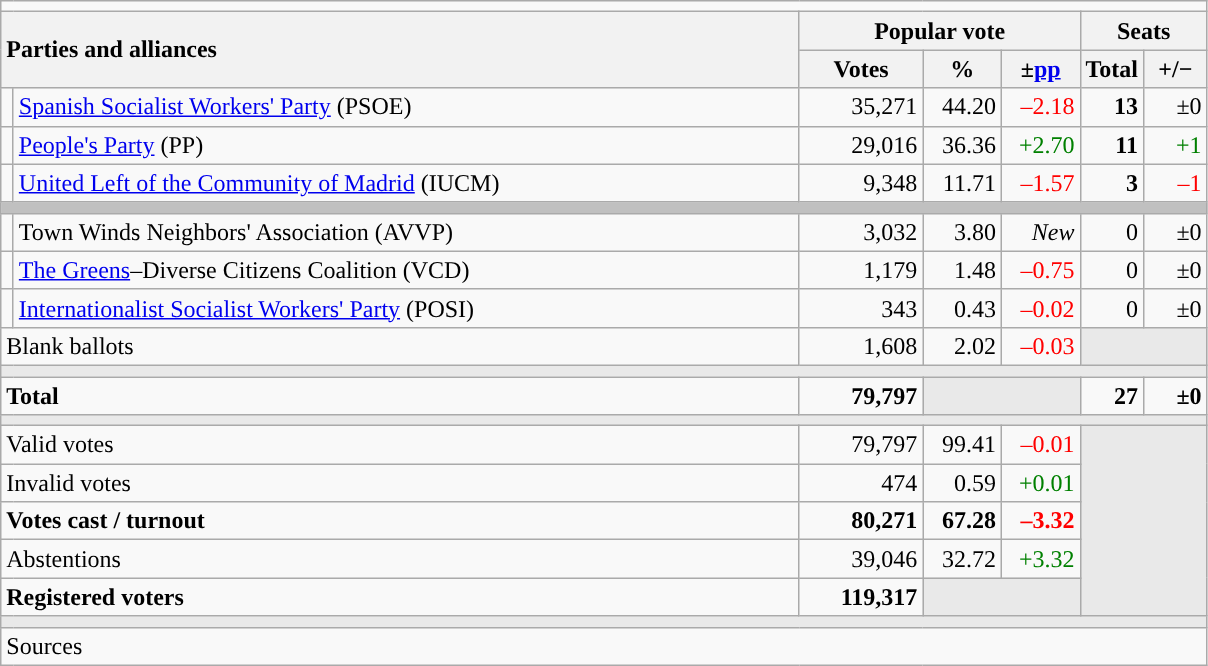<table class="wikitable" style="text-align:right;">
<tr>
<td colspan="7"></td>
</tr>
<tr>
<th style="text-align:left;" rowspan="2" colspan="2" width="525">Parties and alliances</th>
<th colspan="3">Popular vote</th>
<th colspan="2">Seats</th>
</tr>
<tr>
<th width="75">Votes</th>
<th width="45">%</th>
<th width="45">±<a href='#'>pp</a></th>
<th width="35">Total</th>
<th width="35">+/−</th>
</tr>
<tr>
<td width="1" style="color:inherit;background:"></td>
<td align="left"><a href='#'>Spanish Socialist Workers' Party</a> (PSOE)</td>
<td>35,271</td>
<td>44.20</td>
<td style="color:red;">–2.18</td>
<td><strong>13</strong></td>
<td>±0</td>
</tr>
<tr>
<td style="color:inherit;background:"></td>
<td align="left"><a href='#'>People's Party</a> (PP)</td>
<td>29,016</td>
<td>36.36</td>
<td style="color:green;">+2.70</td>
<td><strong>11</strong></td>
<td style="color:green;">+1</td>
</tr>
<tr>
<td style="color:inherit;background:"></td>
<td align="left"><a href='#'>United Left of the Community of Madrid</a> (IUCM)</td>
<td>9,348</td>
<td>11.71</td>
<td style="color:red;">–1.57</td>
<td><strong>3</strong></td>
<td style="color:red;">–1</td>
</tr>
<tr>
<td colspan="7" bgcolor="#C0C0C0"></td>
</tr>
<tr>
<td style="color:inherit;background:"></td>
<td align="left">Town Winds Neighbors' Association (AVVP)</td>
<td>3,032</td>
<td>3.80</td>
<td><em>New</em></td>
<td>0</td>
<td>±0</td>
</tr>
<tr>
<td style="color:inherit;background:"></td>
<td align="left"><a href='#'>The Greens</a>–Diverse Citizens Coalition (VCD)</td>
<td>1,179</td>
<td>1.48</td>
<td style="color:red;">–0.75</td>
<td>0</td>
<td>±0</td>
</tr>
<tr>
<td style="color:inherit;background:"></td>
<td align="left"><a href='#'>Internationalist Socialist Workers' Party</a> (POSI)</td>
<td>343</td>
<td>0.43</td>
<td style="color:red;">–0.02</td>
<td>0</td>
<td>±0</td>
</tr>
<tr>
<td align="left" colspan="2">Blank ballots</td>
<td>1,608</td>
<td>2.02</td>
<td style="color:red;">–0.03</td>
<td bgcolor="#E9E9E9" colspan="2"></td>
</tr>
<tr>
<td colspan="7" bgcolor="#E9E9E9"></td>
</tr>
<tr style="font-weight:bold;">
<td align="left" colspan="2">Total</td>
<td>79,797</td>
<td bgcolor="#E9E9E9" colspan="2"></td>
<td>27</td>
<td>±0</td>
</tr>
<tr>
<td colspan="7" bgcolor="#E9E9E9"></td>
</tr>
<tr>
<td align="left" colspan="2">Valid votes</td>
<td>79,797</td>
<td>99.41</td>
<td style="color:red;">–0.01</td>
<td bgcolor="#E9E9E9" colspan="2" rowspan="5"></td>
</tr>
<tr>
<td align="left" colspan="2">Invalid votes</td>
<td>474</td>
<td>0.59</td>
<td style="color:green;">+0.01</td>
</tr>
<tr style="font-weight:bold;">
<td align="left" colspan="2">Votes cast / turnout</td>
<td>80,271</td>
<td>67.28</td>
<td style="color:red;">–3.32</td>
</tr>
<tr>
<td align="left" colspan="2">Abstentions</td>
<td>39,046</td>
<td>32.72</td>
<td style="color:green;">+3.32</td>
</tr>
<tr style="font-weight:bold;">
<td align="left" colspan="2">Registered voters</td>
<td>119,317</td>
<td bgcolor="#E9E9E9" colspan="2"></td>
</tr>
<tr>
<td colspan="7" bgcolor="#E9E9E9"></td>
</tr>
<tr>
<td align="left" colspan="7">Sources</td>
</tr>
</table>
